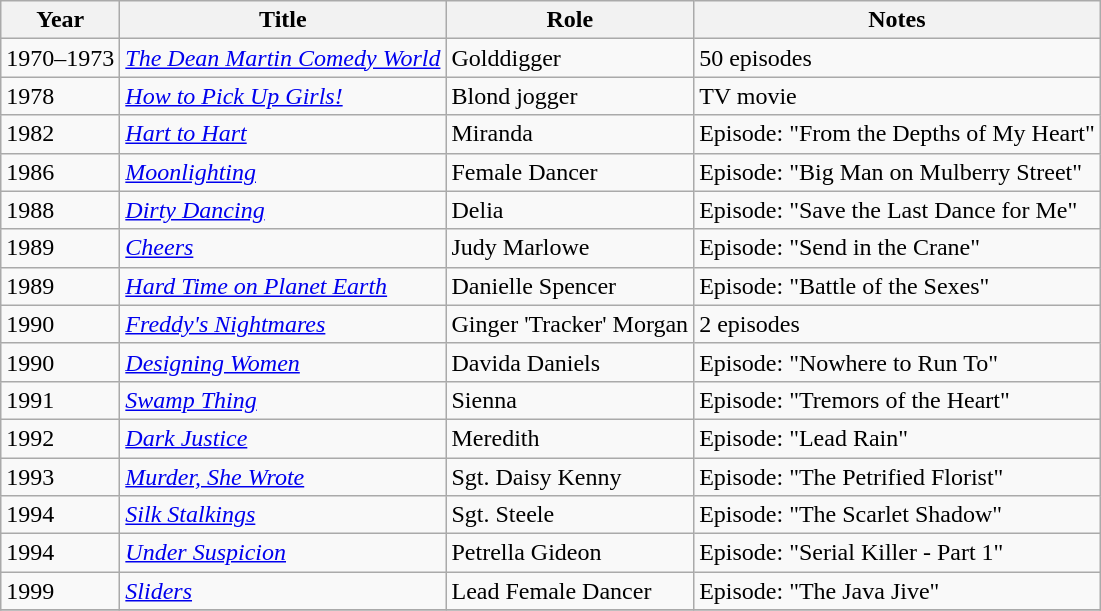<table class="wikitable sortable">
<tr>
<th>Year</th>
<th>Title</th>
<th>Role</th>
<th>Notes</th>
</tr>
<tr>
<td>1970–1973</td>
<td><em><a href='#'>The Dean Martin Comedy World</a></em></td>
<td>Golddigger</td>
<td>50 episodes</td>
</tr>
<tr>
<td>1978</td>
<td><em><a href='#'>How to Pick Up Girls!</a></em></td>
<td>Blond jogger</td>
<td>TV movie</td>
</tr>
<tr>
<td>1982</td>
<td><em><a href='#'>Hart to Hart</a></em></td>
<td>Miranda</td>
<td>Episode: "From the Depths of My Heart"</td>
</tr>
<tr>
<td>1986</td>
<td><em><a href='#'>Moonlighting</a></em></td>
<td>Female Dancer</td>
<td>Episode: "Big Man on Mulberry Street"</td>
</tr>
<tr>
<td>1988</td>
<td><em><a href='#'>Dirty Dancing</a></em></td>
<td>Delia</td>
<td>Episode: "Save the Last Dance for Me"</td>
</tr>
<tr>
<td>1989</td>
<td><em><a href='#'>Cheers</a></em></td>
<td>Judy Marlowe</td>
<td>Episode: "Send in the Crane"</td>
</tr>
<tr>
<td>1989</td>
<td><em><a href='#'>Hard Time on Planet Earth</a></em></td>
<td>Danielle Spencer</td>
<td>Episode: "Battle of the Sexes"</td>
</tr>
<tr>
<td>1990</td>
<td><em><a href='#'>Freddy's Nightmares</a></em></td>
<td>Ginger 'Tracker' Morgan</td>
<td>2 episodes</td>
</tr>
<tr>
<td>1990</td>
<td><em><a href='#'>Designing Women</a></em></td>
<td>Davida Daniels</td>
<td>Episode: "Nowhere to Run To"</td>
</tr>
<tr>
<td>1991</td>
<td><em><a href='#'>Swamp Thing</a></em></td>
<td>Sienna</td>
<td>Episode: "Tremors of the Heart"</td>
</tr>
<tr>
<td>1992</td>
<td><em><a href='#'>Dark Justice</a></em></td>
<td>Meredith</td>
<td>Episode: "Lead Rain"</td>
</tr>
<tr>
<td>1993</td>
<td><em><a href='#'>Murder, She Wrote</a></em></td>
<td>Sgt. Daisy Kenny</td>
<td>Episode: "The Petrified Florist"</td>
</tr>
<tr>
<td>1994</td>
<td><em><a href='#'>Silk Stalkings</a></em></td>
<td>Sgt. Steele</td>
<td>Episode: "The Scarlet Shadow"</td>
</tr>
<tr>
<td>1994</td>
<td><em><a href='#'>Under Suspicion</a></em></td>
<td>Petrella Gideon</td>
<td>Episode: "Serial Killer - Part 1"</td>
</tr>
<tr>
<td>1999</td>
<td><em><a href='#'>Sliders</a></em></td>
<td>Lead Female Dancer</td>
<td>Episode: "The Java Jive"</td>
</tr>
<tr>
</tr>
</table>
